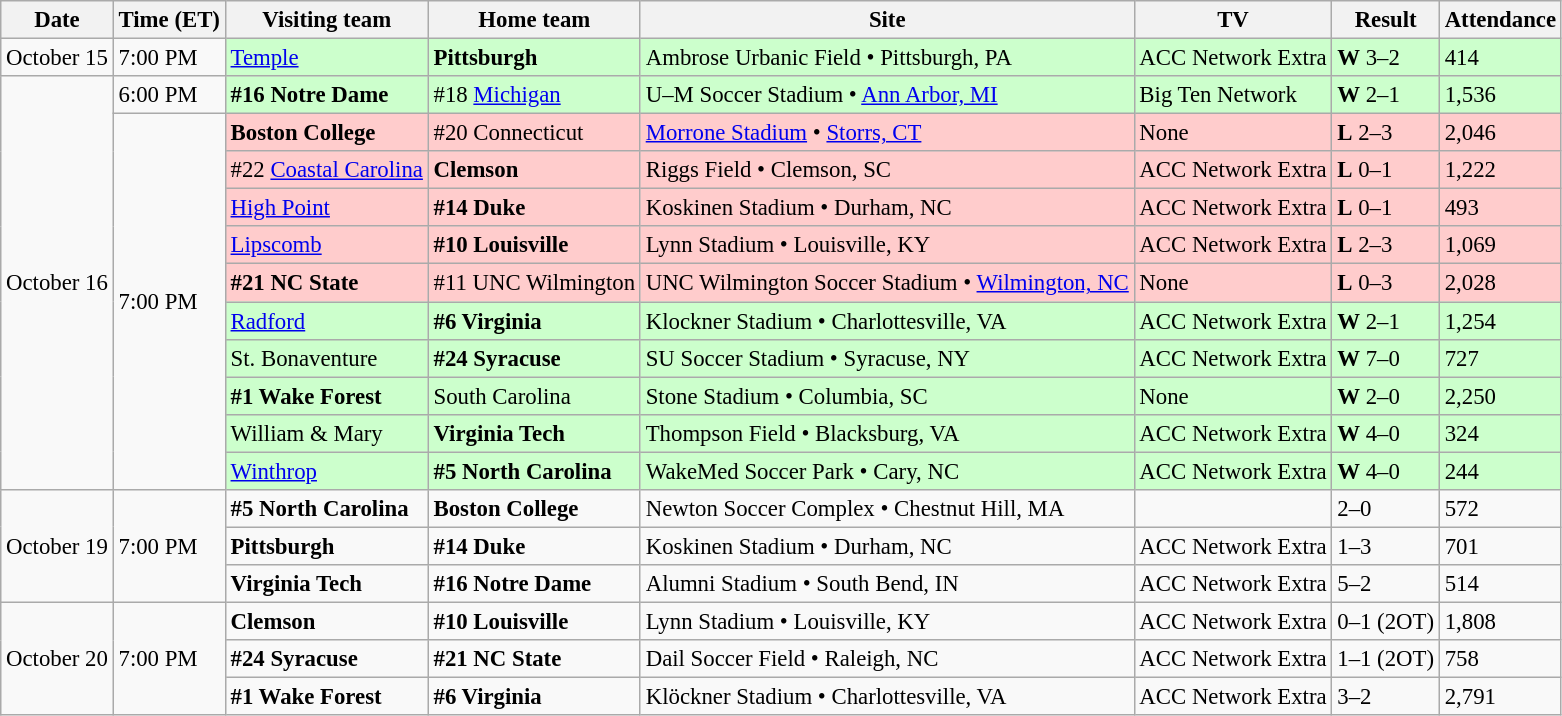<table class="wikitable" style="font-size:95%;">
<tr>
<th>Date</th>
<th>Time (ET)</th>
<th>Visiting team</th>
<th>Home team</th>
<th>Site</th>
<th>TV</th>
<th>Result</th>
<th>Attendance</th>
</tr>
<tr>
<td>October 15</td>
<td>7:00 PM</td>
<td style="background:#cfc;"><a href='#'>Temple</a></td>
<td style="background:#cfc;"><strong>Pittsburgh</strong></td>
<td style="background:#cfc;">Ambrose Urbanic Field • Pittsburgh, PA</td>
<td style="background:#cfc;">ACC Network Extra</td>
<td style="background:#cfc;"><strong>W</strong> 3–2</td>
<td style="background:#cfc;">414</td>
</tr>
<tr>
<td rowspan=11>October 16</td>
<td>6:00 PM</td>
<td style="background:#cfc;"><strong>#16 Notre Dame</strong></td>
<td style="background:#cfc;">#18 <a href='#'>Michigan</a></td>
<td style="background:#cfc;">U–M Soccer Stadium • <a href='#'>Ann Arbor, MI</a></td>
<td style="background:#cfc;">Big Ten Network</td>
<td style="background:#cfc;"><strong>W</strong> 2–1</td>
<td style="background:#cfc;">1,536</td>
</tr>
<tr>
<td rowspan=10>7:00 PM</td>
<td style="background:#fcc;"><strong>Boston College</strong></td>
<td style="background:#fcc;">#20 Connecticut</td>
<td style="background:#fcc;"><a href='#'>Morrone Stadium</a> • <a href='#'>Storrs, CT</a></td>
<td style="background:#fcc;">None</td>
<td style="background:#fcc;"><strong>L</strong> 2–3</td>
<td style="background:#fcc;">2,046</td>
</tr>
<tr>
<td style="background:#fcc;">#22 <a href='#'>Coastal Carolina</a></td>
<td style="background:#fcc;"><strong>Clemson</strong></td>
<td style="background:#fcc;">Riggs Field • Clemson, SC</td>
<td style="background:#fcc;">ACC Network Extra</td>
<td style="background:#fcc;"><strong>L</strong> 0–1</td>
<td style="background:#fcc;">1,222</td>
</tr>
<tr>
<td style="background:#fcc;"><a href='#'>High Point</a></td>
<td style="background:#fcc;"><strong>#14 Duke</strong></td>
<td style="background:#fcc;">Koskinen Stadium • Durham, NC</td>
<td style="background:#fcc;">ACC Network Extra</td>
<td style="background:#fcc;"><strong>L</strong> 0–1</td>
<td style="background:#fcc;">493</td>
</tr>
<tr>
<td style="background:#fcc;"><a href='#'>Lipscomb</a></td>
<td style="background:#fcc;"><strong>#10 Louisville</strong></td>
<td style="background:#fcc;">Lynn Stadium • Louisville, KY</td>
<td style="background:#fcc;">ACC Network Extra</td>
<td style="background:#fcc;"><strong>L</strong> 2–3</td>
<td style="background:#fcc;">1,069</td>
</tr>
<tr>
<td style="background:#fcc;"><strong>#21 NC State</strong></td>
<td style="background:#fcc;">#11 UNC Wilmington</td>
<td style="background:#fcc;">UNC Wilmington Soccer Stadium • <a href='#'>Wilmington, NC</a></td>
<td style="background:#fcc;">None</td>
<td style="background:#fcc;"><strong>L</strong> 0–3</td>
<td style="background:#fcc;">2,028</td>
</tr>
<tr>
<td style="background:#cfc;"><a href='#'>Radford</a></td>
<td style="background:#cfc;"><strong>#6 Virginia</strong></td>
<td style="background:#cfc;">Klockner Stadium • Charlottesville, VA</td>
<td style="background:#cfc;">ACC Network Extra</td>
<td style="background:#cfc;"><strong>W</strong> 2–1</td>
<td style="background:#cfc;">1,254</td>
</tr>
<tr>
<td style="background:#cfc;">St. Bonaventure</td>
<td style="background:#cfc;"><strong>#24 Syracuse</strong></td>
<td style="background:#cfc;">SU Soccer Stadium • Syracuse, NY</td>
<td style="background:#cfc;">ACC Network Extra</td>
<td style="background:#cfc;"><strong>W</strong> 7–0</td>
<td style="background:#cfc;">727</td>
</tr>
<tr>
<td style="background:#cfc;"><strong>#1 Wake Forest</strong></td>
<td style="background:#cfc;">South Carolina</td>
<td style="background:#cfc;">Stone Stadium • Columbia, SC</td>
<td style="background:#cfc;">None</td>
<td style="background:#cfc;"><strong>W</strong> 2–0</td>
<td style="background:#cfc;">2,250</td>
</tr>
<tr>
<td style="background:#cfc;">William & Mary</td>
<td style="background:#cfc;"><strong>Virginia Tech</strong></td>
<td style="background:#cfc;">Thompson Field • Blacksburg, VA</td>
<td style="background:#cfc;">ACC Network Extra</td>
<td style="background:#cfc;"><strong>W</strong> 4–0</td>
<td style="background:#cfc;">324</td>
</tr>
<tr>
<td style="background:#cfc;"><a href='#'>Winthrop</a></td>
<td style="background:#cfc;"><strong>#5 North Carolina</strong></td>
<td style="background:#cfc;">WakeMed Soccer Park • Cary, NC</td>
<td style="background:#cfc;">ACC Network Extra</td>
<td style="background:#cfc;"><strong>W</strong> 4–0</td>
<td style="background:#cfc;">244</td>
</tr>
<tr>
<td rowspan=3>October 19</td>
<td rowspan=3>7:00 PM</td>
<td><strong>#5 North Carolina</strong></td>
<td><strong>Boston College</strong></td>
<td>Newton Soccer Complex • Chestnut Hill, MA</td>
<td></td>
<td>2–0</td>
<td>572</td>
</tr>
<tr>
<td><strong>Pittsburgh</strong></td>
<td><strong>#14 Duke</strong></td>
<td>Koskinen Stadium • Durham, NC</td>
<td>ACC Network Extra</td>
<td>1–3</td>
<td>701</td>
</tr>
<tr>
<td><strong>Virginia Tech</strong></td>
<td><strong>#16 Notre Dame</strong></td>
<td>Alumni Stadium • South Bend, IN</td>
<td>ACC Network Extra</td>
<td>5–2</td>
<td>514</td>
</tr>
<tr>
<td rowspan=3>October 20</td>
<td rowspan=3>7:00 PM</td>
<td><strong>Clemson</strong></td>
<td><strong>#10 Louisville</strong></td>
<td>Lynn Stadium • Louisville, KY</td>
<td>ACC Network Extra</td>
<td>0–1 (2OT)</td>
<td>1,808</td>
</tr>
<tr>
<td><strong>#24 Syracuse</strong></td>
<td><strong>#21 NC State</strong></td>
<td>Dail Soccer Field • Raleigh, NC</td>
<td>ACC Network Extra</td>
<td>1–1 (2OT)</td>
<td>758</td>
</tr>
<tr>
<td><strong>#1 Wake Forest</strong></td>
<td><strong>#6 Virginia</strong></td>
<td>Klöckner Stadium • Charlottesville, VA</td>
<td>ACC Network Extra</td>
<td>3–2</td>
<td>2,791</td>
</tr>
</table>
